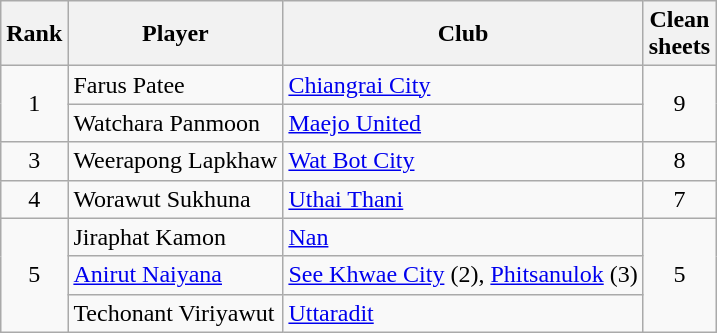<table class="wikitable" style="text-align:center">
<tr>
<th>Rank</th>
<th>Player</th>
<th>Club</th>
<th>Clean<br>sheets</th>
</tr>
<tr>
<td rowspan="2">1</td>
<td align="left"> Farus Patee</td>
<td align="left"><a href='#'>Chiangrai City</a></td>
<td rowspan="2">9</td>
</tr>
<tr>
<td align="left"> Watchara Panmoon</td>
<td align="left"><a href='#'>Maejo United</a></td>
</tr>
<tr>
<td>3</td>
<td align="left"> Weerapong Lapkhaw</td>
<td align="left"><a href='#'>Wat Bot City</a></td>
<td>8</td>
</tr>
<tr>
<td>4</td>
<td align="left"> Worawut Sukhuna</td>
<td align="left"><a href='#'>Uthai Thani</a></td>
<td>7</td>
</tr>
<tr>
<td rowspan="3">5</td>
<td align="left"> Jiraphat Kamon</td>
<td align="left"><a href='#'>Nan</a></td>
<td rowspan="3">5</td>
</tr>
<tr>
<td align="left"> <a href='#'>Anirut Naiyana</a></td>
<td align="left"><a href='#'>See Khwae City</a> (2), <a href='#'>Phitsanulok</a> (3)</td>
</tr>
<tr>
<td align="left"> Techonant Viriyawut</td>
<td align="left"><a href='#'>Uttaradit</a></td>
</tr>
</table>
